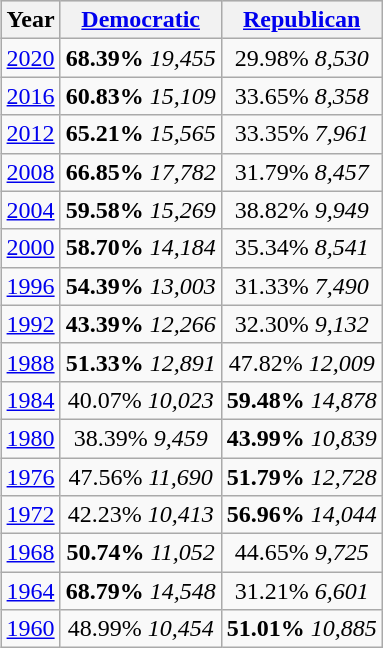<table class="wikitable" style="float:right; margin-left: 10px;">
<tr style="background:lightgrey;">
<th>Year</th>
<th><a href='#'>Democratic</a></th>
<th><a href='#'>Republican</a></th>
</tr>
<tr>
<td align="center" ><a href='#'>2020</a></td>
<td align="center" ><strong>68.39%</strong> <em>19,455</em></td>
<td align="center" >29.98% <em>8,530</em></td>
</tr>
<tr>
<td align="center" ><a href='#'>2016</a></td>
<td align="center" ><strong>60.83%</strong> <em>15,109</em></td>
<td align="center" >33.65% <em>8,358</em></td>
</tr>
<tr>
<td align="center" ><a href='#'>2012</a></td>
<td align="center" ><strong>65.21%</strong> <em>15,565</em></td>
<td align="center" >33.35% <em>7,961</em></td>
</tr>
<tr>
<td align="center" ><a href='#'>2008</a></td>
<td align="center" ><strong>66.85%</strong> <em>17,782</em></td>
<td align="center" >31.79% <em>8,457</em></td>
</tr>
<tr>
<td align="center" ><a href='#'>2004</a></td>
<td align="center" ><strong>59.58%</strong> <em>15,269</em></td>
<td align="center" >38.82% <em>9,949</em></td>
</tr>
<tr>
<td align="center" ><a href='#'>2000</a></td>
<td align="center" ><strong>58.70%</strong> <em>14,184</em></td>
<td align="center" >35.34% <em>8,541</em></td>
</tr>
<tr>
<td align="center" ><a href='#'>1996</a></td>
<td align="center" ><strong>54.39%</strong> <em>13,003</em></td>
<td align="center" >31.33% <em>7,490</em></td>
</tr>
<tr>
<td align="center" ><a href='#'>1992</a></td>
<td align="center" ><strong>43.39%</strong> <em>12,266</em></td>
<td align="center" >32.30% <em>9,132</em></td>
</tr>
<tr>
<td align="center" ><a href='#'>1988</a></td>
<td align="center" ><strong>51.33%</strong> <em>12,891</em></td>
<td align="center" >47.82% <em>12,009</em></td>
</tr>
<tr>
<td align="center" ><a href='#'>1984</a></td>
<td align="center" >40.07% <em>10,023</em></td>
<td align="center" ><strong>59.48%</strong> <em>14,878</em></td>
</tr>
<tr>
<td align="center" ><a href='#'>1980</a></td>
<td align="center" >38.39% <em>9,459</em></td>
<td align="center" ><strong>43.99%</strong> <em>10,839</em></td>
</tr>
<tr>
<td align="center" ><a href='#'>1976</a></td>
<td align="center" >47.56% <em>11,690</em></td>
<td align="center" ><strong>51.79%</strong> <em>12,728</em></td>
</tr>
<tr>
<td align="center" ><a href='#'>1972</a></td>
<td align="center" >42.23% <em>10,413</em></td>
<td align="center" ><strong>56.96%</strong> <em>14,044</em></td>
</tr>
<tr>
<td align="center" ><a href='#'>1968</a></td>
<td align="center" ><strong>50.74%</strong> <em>11,052</em></td>
<td align="center" >44.65% <em>9,725</em></td>
</tr>
<tr>
<td align="center" ><a href='#'>1964</a></td>
<td align="center" ><strong>68.79%</strong> <em>14,548</em></td>
<td align="center" >31.21% <em>6,601</em></td>
</tr>
<tr>
<td align="center" ><a href='#'>1960</a></td>
<td align="center" >48.99% <em>10,454</em></td>
<td align="center" ><strong>51.01%</strong> <em>10,885</em></td>
</tr>
</table>
